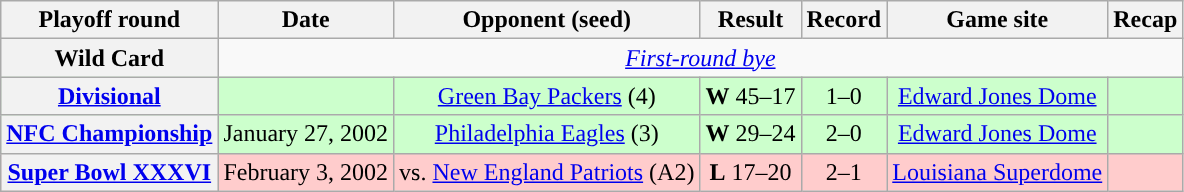<table class="wikitable" style="text-align:center">
<tr>
<th>Playoff round</th>
<th>Date</th>
<th>Opponent (seed)</th>
<th>Result</th>
<th>Record</th>
<th>Game site</th>
<th>Recap</th>
</tr>
<tr>
<th>Wild Card</th>
<td colspan=6><em><a href='#'>First-round bye</a></em></td>
</tr>
<tr style="background:#cfc">
<th><a href='#'>Divisional</a></th>
<td></td>
<td><a href='#'>Green Bay Packers</a> (4)</td>
<td><strong>W</strong> 45–17</td>
<td>1–0</td>
<td><a href='#'>Edward Jones Dome</a></td>
<td></td>
</tr>
<tr style="background:#cfc">
<th><a href='#'>NFC Championship</a></th>
<td>January 27, 2002</td>
<td><a href='#'>Philadelphia Eagles</a> (3)</td>
<td><strong>W</strong> 29–24</td>
<td>2–0</td>
<td><a href='#'>Edward Jones Dome</a></td>
<td></td>
</tr>
<tr style="background:#fcc">
<th><a href='#'>Super Bowl XXXVI</a></th>
<td>February 3, 2002</td>
<td>vs. <a href='#'>New England Patriots</a> (A2)</td>
<td><strong>L</strong> 17–20</td>
<td>2–1</td>
<td><a href='#'>Louisiana Superdome</a></td>
<td></td>
</tr>
</table>
